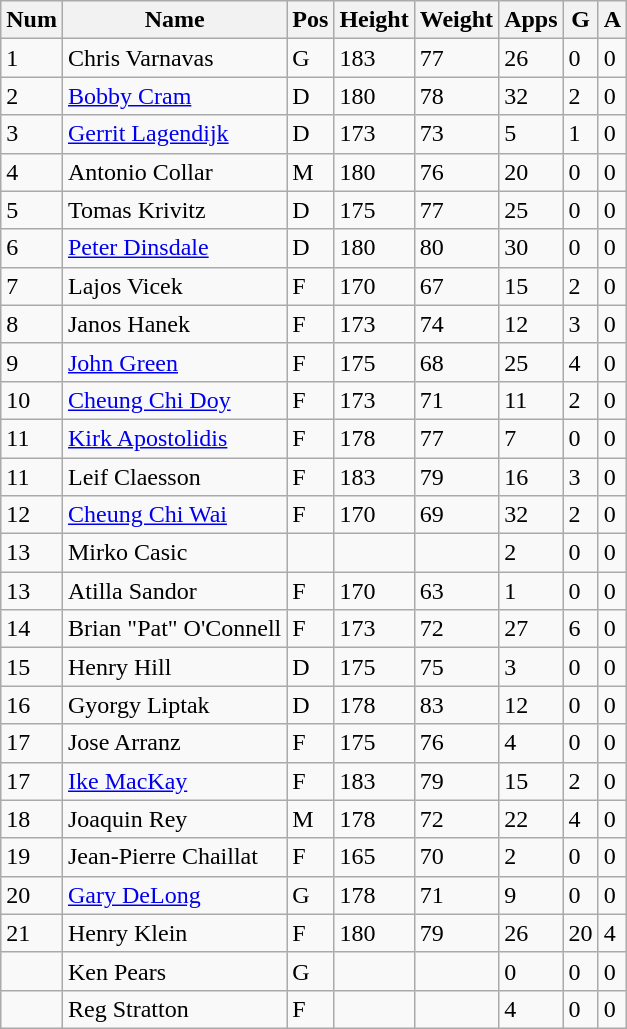<table class="wikitable">
<tr>
<th>Num</th>
<th>Name</th>
<th>Pos</th>
<th>Height</th>
<th>Weight</th>
<th>Apps</th>
<th>G</th>
<th>A</th>
</tr>
<tr>
<td>1</td>
<td>Chris Varnavas </td>
<td>G</td>
<td>183</td>
<td>77</td>
<td>26</td>
<td>0</td>
<td>0</td>
</tr>
<tr>
<td>2</td>
<td><a href='#'>Bobby Cram</a> </td>
<td>D</td>
<td>180</td>
<td>78</td>
<td>32</td>
<td>2</td>
<td>0</td>
</tr>
<tr>
<td>3</td>
<td><a href='#'>Gerrit Lagendijk</a> </td>
<td>D</td>
<td>173</td>
<td>73</td>
<td>5</td>
<td>1</td>
<td>0</td>
</tr>
<tr>
<td>4</td>
<td>Antonio Collar </td>
<td>M</td>
<td>180</td>
<td>76</td>
<td>20</td>
<td>0</td>
<td>0</td>
</tr>
<tr>
<td>5</td>
<td>Tomas Krivitz </td>
<td>D</td>
<td>175</td>
<td>77</td>
<td>25</td>
<td>0</td>
<td>0</td>
</tr>
<tr>
<td>6</td>
<td><a href='#'>Peter Dinsdale</a> </td>
<td>D</td>
<td>180</td>
<td>80</td>
<td>30</td>
<td>0</td>
<td>0</td>
</tr>
<tr>
<td>7</td>
<td>Lajos Vicek </td>
<td>F</td>
<td>170</td>
<td>67</td>
<td>15</td>
<td>2</td>
<td>0</td>
</tr>
<tr>
<td>8</td>
<td>Janos Hanek </td>
<td>F</td>
<td>173</td>
<td>74</td>
<td>12</td>
<td>3</td>
<td>0</td>
</tr>
<tr>
<td>9</td>
<td><a href='#'>John Green</a> </td>
<td>F</td>
<td>175</td>
<td>68</td>
<td>25</td>
<td>4</td>
<td>0</td>
</tr>
<tr>
<td>10</td>
<td><a href='#'>Cheung Chi Doy</a> </td>
<td>F</td>
<td>173</td>
<td>71</td>
<td>11</td>
<td>2</td>
<td>0</td>
</tr>
<tr>
<td>11</td>
<td><a href='#'>Kirk Apostolidis</a> </td>
<td>F</td>
<td>178</td>
<td>77</td>
<td>7</td>
<td>0</td>
<td>0</td>
</tr>
<tr>
<td>11</td>
<td>Leif Claesson </td>
<td>F</td>
<td>183</td>
<td>79</td>
<td>16</td>
<td>3</td>
<td>0</td>
</tr>
<tr>
<td>12</td>
<td><a href='#'>Cheung Chi Wai</a> </td>
<td>F</td>
<td>170</td>
<td>69</td>
<td>32</td>
<td>2</td>
<td>0</td>
</tr>
<tr>
<td>13</td>
<td>Mirko Casic </td>
<td></td>
<td></td>
<td></td>
<td>2</td>
<td>0</td>
<td>0</td>
</tr>
<tr>
<td>13</td>
<td>Atilla Sandor </td>
<td>F</td>
<td>170</td>
<td>63</td>
<td>1</td>
<td>0</td>
<td>0</td>
</tr>
<tr>
<td>14</td>
<td>Brian "Pat" O'Connell </td>
<td>F</td>
<td>173</td>
<td>72</td>
<td>27</td>
<td>6</td>
<td>0</td>
</tr>
<tr>
<td>15</td>
<td>Henry Hill </td>
<td>D</td>
<td>175</td>
<td>75</td>
<td>3</td>
<td>0</td>
<td>0</td>
</tr>
<tr>
<td>16</td>
<td>Gyorgy Liptak </td>
<td>D</td>
<td>178</td>
<td>83</td>
<td>12</td>
<td>0</td>
<td>0</td>
</tr>
<tr>
<td>17</td>
<td>Jose Arranz </td>
<td>F</td>
<td>175</td>
<td>76</td>
<td>4</td>
<td>0</td>
<td>0</td>
</tr>
<tr>
<td>17</td>
<td><a href='#'>Ike MacKay</a>  </td>
<td>F</td>
<td>183</td>
<td>79</td>
<td>15</td>
<td>2</td>
<td>0</td>
</tr>
<tr>
<td>18</td>
<td>Joaquin Rey </td>
<td>M</td>
<td>178</td>
<td>72</td>
<td>22</td>
<td>4</td>
<td>0</td>
</tr>
<tr>
<td>19</td>
<td>Jean-Pierre Chaillat </td>
<td>F</td>
<td>165</td>
<td>70</td>
<td>2</td>
<td>0</td>
<td>0</td>
</tr>
<tr>
<td>20</td>
<td><a href='#'>Gary DeLong</a> </td>
<td>G</td>
<td>178</td>
<td>71</td>
<td>9</td>
<td>0</td>
<td>0</td>
</tr>
<tr>
<td>21</td>
<td>Henry Klein </td>
<td>F</td>
<td>180</td>
<td>79</td>
<td>26</td>
<td>20</td>
<td>4</td>
</tr>
<tr>
<td></td>
<td>Ken Pears </td>
<td>G</td>
<td></td>
<td></td>
<td>0</td>
<td>0</td>
<td>0</td>
</tr>
<tr>
<td></td>
<td>Reg Stratton </td>
<td>F</td>
<td></td>
<td></td>
<td>4</td>
<td>0</td>
<td>0</td>
</tr>
</table>
